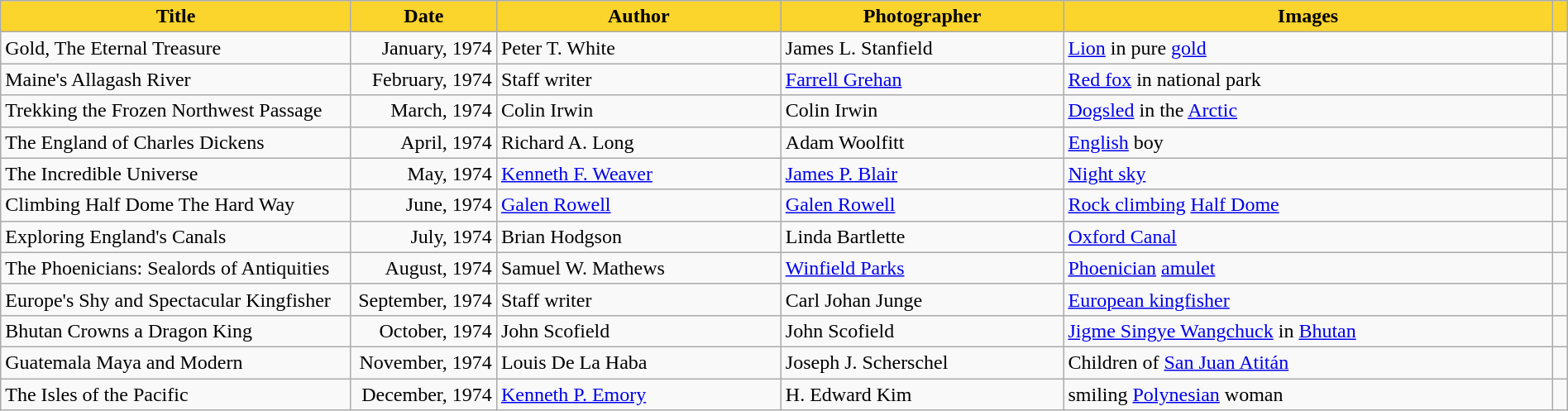<table class="wikitable" style="width:100%">
<tr>
<th scope="col" style="background-color:#fbd42c;" width=275px>Title</th>
<th scope="col" style="background-color:#fbd42c;" width=110>Date</th>
<th scope="col" style="background-color:#fbd42c;">Author</th>
<th scope="col" style="background-color:#fbd42c;">Photographer</th>
<th scope="col" style="background-color:#fbd42c;">Images</th>
<th scope="col" ! style="background-color:#fbd42c;"></th>
</tr>
<tr>
<td>Gold, The Eternal Treasure</td>
<td style="text-align:right;">January, 1974</td>
<td>Peter T. White</td>
<td>James L. Stanfield</td>
<td><a href='#'>Lion</a> in pure <a href='#'>gold</a></td>
<td></td>
</tr>
<tr>
<td scope="row">Maine's Allagash River</td>
<td style="text-align:right;">February, 1974</td>
<td>Staff writer</td>
<td><a href='#'>Farrell Grehan</a></td>
<td><a href='#'>Red fox</a> in national park</td>
<td></td>
</tr>
<tr>
<td scope="row">Trekking the Frozen Northwest Passage</td>
<td style="text-align:right;">March, 1974</td>
<td>Colin Irwin</td>
<td>Colin Irwin</td>
<td><a href='#'>Dogsled</a> in the <a href='#'>Arctic</a></td>
<td></td>
</tr>
<tr>
<td scope="row">The England of Charles Dickens</td>
<td style="text-align:right;">April, 1974</td>
<td>Richard A. Long</td>
<td>Adam Woolfitt</td>
<td><a href='#'>English</a> boy</td>
<td></td>
</tr>
<tr>
<td scope="row">The Incredible Universe</td>
<td style="text-align:right;">May, 1974</td>
<td><a href='#'>Kenneth F. Weaver</a></td>
<td><a href='#'>James P. Blair</a></td>
<td><a href='#'>Night sky</a></td>
<td></td>
</tr>
<tr>
<td scope="row">Climbing Half Dome The Hard Way</td>
<td style="text-align:right;">June, 1974</td>
<td><a href='#'>Galen Rowell</a></td>
<td><a href='#'>Galen Rowell</a></td>
<td><a href='#'>Rock climbing</a> <a href='#'>Half Dome</a></td>
<td></td>
</tr>
<tr>
<td scope="row">Exploring England's Canals</td>
<td style="text-align:right;">July, 1974</td>
<td>Brian Hodgson</td>
<td>Linda Bartlette</td>
<td><a href='#'>Oxford Canal</a></td>
<td></td>
</tr>
<tr>
<td scope="row">The Phoenicians: Sealords of Antiquities</td>
<td style="text-align:right;">August, 1974</td>
<td>Samuel W. Mathews</td>
<td><a href='#'>Winfield Parks</a></td>
<td><a href='#'>Phoenician</a> <a href='#'>amulet</a></td>
<td></td>
</tr>
<tr>
<td scope="row">Europe's Shy and Spectacular Kingfisher</td>
<td style="text-align:right;">September, 1974</td>
<td>Staff writer</td>
<td>Carl Johan Junge</td>
<td><a href='#'>European kingfisher</a></td>
<td></td>
</tr>
<tr>
<td scope="row">Bhutan Crowns a Dragon King</td>
<td style="text-align:right;">October, 1974</td>
<td>John Scofield</td>
<td>John Scofield</td>
<td><a href='#'>Jigme Singye Wangchuck</a> in <a href='#'>Bhutan</a></td>
<td></td>
</tr>
<tr>
<td scope="row">Guatemala Maya and Modern</td>
<td style="text-align:right;">November, 1974</td>
<td>Louis De La Haba</td>
<td>Joseph J. Scherschel</td>
<td>Children of <a href='#'>San Juan Atitán</a></td>
<td></td>
</tr>
<tr>
<td scope="row">The Isles of the Pacific</td>
<td style="text-align:right;">December, 1974</td>
<td><a href='#'>Kenneth P. Emory</a></td>
<td>H. Edward Kim</td>
<td>smiling <a href='#'>Polynesian</a> woman</td>
<td></td>
</tr>
</table>
